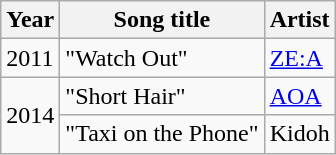<table class="wikitable">
<tr>
<th>Year</th>
<th>Song title</th>
<th>Artist</th>
</tr>
<tr>
<td>2011</td>
<td>"Watch Out"</td>
<td><a href='#'>ZE:A</a></td>
</tr>
<tr>
<td rowspan="2">2014</td>
<td>"Short Hair"</td>
<td><a href='#'>AOA</a></td>
</tr>
<tr>
<td>"Taxi on the Phone"</td>
<td>Kidoh</td>
</tr>
</table>
